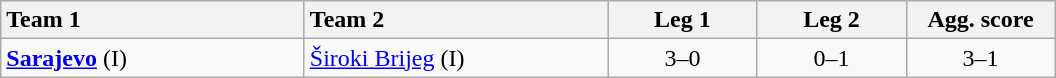<table class="wikitable">
<tr>
<th style="width:195px; text-align:left">Team 1</th>
<th style="width:195px; text-align:left">Team 2</th>
<th style="width:92px; text-align:center">Leg 1</th>
<th style="width:92px; text-align:center">Leg 2</th>
<th style="width:92px; text-align:center">Agg. score</th>
</tr>
<tr>
<td><strong><a href='#'>Sarajevo</a></strong> (I)</td>
<td><a href='#'>Široki Brijeg</a> (I)</td>
<td style="text-align:center">3–0</td>
<td style="text-align:center">0–1</td>
<td style="text-align:center">3–1</td>
</tr>
</table>
